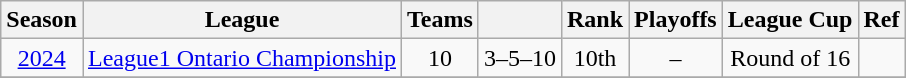<table class="wikitable" style="text-align: center;">
<tr>
<th>Season</th>
<th>League</th>
<th>Teams</th>
<th></th>
<th>Rank</th>
<th>Playoffs</th>
<th>League Cup</th>
<th>Ref</th>
</tr>
<tr>
<td><a href='#'>2024</a></td>
<td><a href='#'>League1 Ontario Championship</a></td>
<td>10</td>
<td>3–5–10</td>
<td>10th</td>
<td>–</td>
<td>Round of 16</td>
<td></td>
</tr>
<tr>
</tr>
</table>
